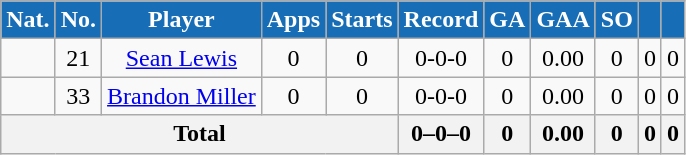<table class="wikitable plainrowheaders" style="text-align:center">
<tr>
<th style="color:white; background:#176DB6; text-align:center;">Nat.</th>
<th style="color:white; background:#176DB6; text-align:center;">No.</th>
<th style="color:white; background:#176DB6; text-align:center;">Player</th>
<th style="color:white; background:#176DB6; text-align:center;">Apps</th>
<th style="color:white; background:#176DB6; text-align:center;">Starts</th>
<th style="color:white; background:#176DB6; text-align:center;">Record</th>
<th style="color:white; background:#176DB6; text-align:center;">GA</th>
<th style="color:white; background:#176DB6; text-align:center;">GAA</th>
<th style="color:white; background:#176DB6; text-align:center;">SO</th>
<th style="color:white; background:#176DB6; text-align:center;"></th>
<th style="color:white; background:#176DB6; text-align:center;"></th>
</tr>
<tr align=center>
<td></td>
<td>21</td>
<td><a href='#'>Sean Lewis</a></td>
<td>0</td>
<td>0</td>
<td>0-0-0</td>
<td>0</td>
<td>0.00</td>
<td>0</td>
<td>0</td>
<td>0</td>
</tr>
<tr align=center>
<td></td>
<td>33</td>
<td><a href='#'>Brandon Miller</a></td>
<td>0</td>
<td>0</td>
<td>0-0-0</td>
<td>0</td>
<td>0.00</td>
<td>0</td>
<td>0</td>
<td>0</td>
</tr>
<tr style="text-align:center;" class="sortbottom">
<th colspan=5><strong>Total</strong></th>
<th><strong>0–0–0</strong></th>
<th><strong>0</strong></th>
<th><strong>0.00</strong></th>
<th><strong>0</strong></th>
<th><strong>0</strong></th>
<th><strong>0</strong></th>
</tr>
</table>
